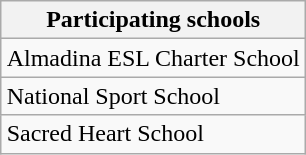<table class="wikitable" align=right>
<tr>
<th>Participating schools</th>
</tr>
<tr>
<td>Almadina ESL Charter School</td>
</tr>
<tr>
<td>National Sport School</td>
</tr>
<tr>
<td>Sacred Heart School</td>
</tr>
</table>
